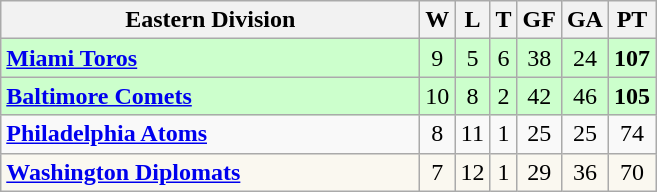<table class="wikitable" style="text-align:center">
<tr>
<th style="width:17em">Eastern Division</th>
<th>W</th>
<th>L</th>
<th>T</th>
<th>GF</th>
<th>GA</th>
<th>PT</th>
</tr>
<tr style="text-align:center; background:#cfc;">
<td align=left><strong><a href='#'>Miami Toros</a></strong></td>
<td>9</td>
<td>5</td>
<td>6</td>
<td>38</td>
<td>24</td>
<td><strong>107</strong></td>
</tr>
<tr style="text-align:center; background:#cfc;">
<td align=left><strong><a href='#'>Baltimore Comets</a></strong></td>
<td>10</td>
<td>8</td>
<td>2</td>
<td>42</td>
<td>46</td>
<td><strong>105</strong></td>
</tr>
<tr align=center>
<td align=left><strong><a href='#'>Philadelphia Atoms</a></strong></td>
<td>8</td>
<td>11</td>
<td>1</td>
<td>25</td>
<td>25</td>
<td>74</td>
</tr>
<tr style="text-align:center; background:#faf8f0;">
<td align=left><strong><a href='#'>Washington Diplomats</a></strong></td>
<td>7</td>
<td>12</td>
<td>1</td>
<td>29</td>
<td>36</td>
<td>70</td>
</tr>
</table>
